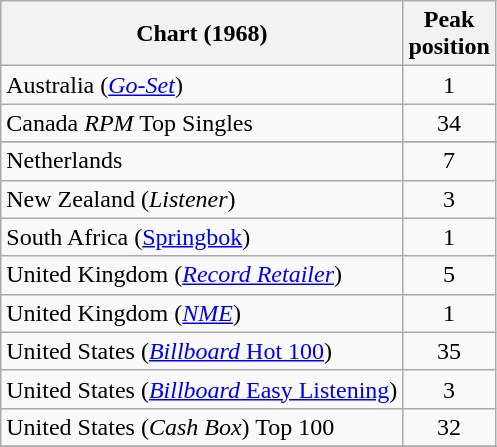<table class="wikitable sortable">
<tr>
<th align="left">Chart (1968)</th>
<th align="left">Peak<br>position</th>
</tr>
<tr>
<td>Australia (<em><a href='#'>Go-Set</a></em>) </td>
<td style="text-align:center;">1</td>
</tr>
<tr>
<td>Canada <em>RPM</em> Top Singles</td>
<td style="text-align:center;">34</td>
</tr>
<tr>
</tr>
<tr>
<td>Netherlands </td>
<td style="text-align:center;">7</td>
</tr>
<tr>
<td>New Zealand (<em>Listener</em>)</td>
<td style="text-align:center;">3</td>
</tr>
<tr>
<td>South Africa (<a href='#'>Springbok</a>)</td>
<td align="center">1</td>
</tr>
<tr>
<td>United Kingdom (<em><a href='#'>Record Retailer</a></em>)</td>
<td style="text-align:center;">5</td>
</tr>
<tr>
<td>United Kingdom (<em><a href='#'>NME</a></em>)</td>
<td style="text-align:center;">1</td>
</tr>
<tr>
<td>United States (<a href='#'><em>Billboard</em> Hot 100</a>)</td>
<td style="text-align:center;">35</td>
</tr>
<tr>
<td>United States (<a href='#'><em>Billboard</em> Easy Listening</a>)</td>
<td style="text-align:center;">3</td>
</tr>
<tr>
<td>United States (<em>Cash Box</em>) Top 100</td>
<td style="text-align:center;">32</td>
</tr>
<tr>
</tr>
</table>
